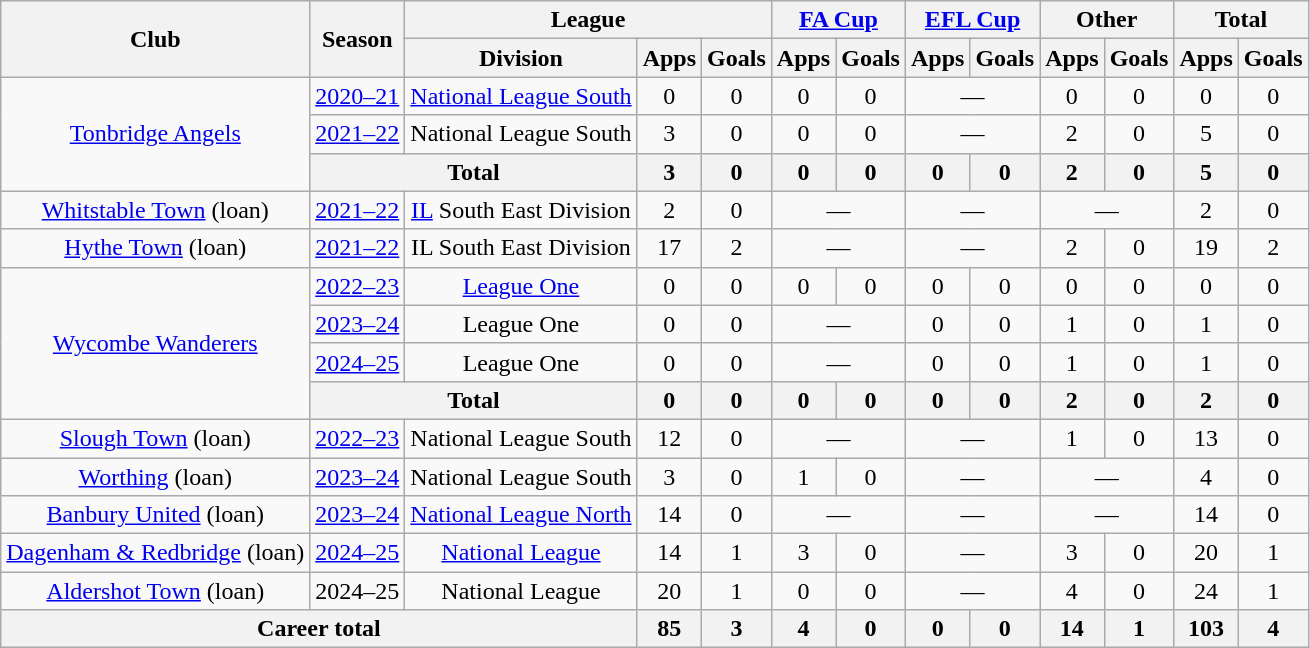<table class="wikitable" style="text-align:center;">
<tr>
<th rowspan="2">Club</th>
<th rowspan="2">Season</th>
<th colspan="3">League</th>
<th colspan="2"><a href='#'>FA Cup</a></th>
<th colspan="2"><a href='#'>EFL Cup</a></th>
<th colspan="2">Other</th>
<th colspan="2">Total</th>
</tr>
<tr>
<th>Division</th>
<th>Apps</th>
<th>Goals</th>
<th>Apps</th>
<th>Goals</th>
<th>Apps</th>
<th>Goals</th>
<th>Apps</th>
<th>Goals</th>
<th>Apps</th>
<th>Goals</th>
</tr>
<tr>
<td rowspan=3><a href='#'>Tonbridge Angels</a></td>
<td><a href='#'>2020–21</a></td>
<td><a href='#'>National League South</a></td>
<td>0</td>
<td>0</td>
<td>0</td>
<td>0</td>
<td colspan="2">—</td>
<td>0</td>
<td>0</td>
<td>0</td>
<td>0</td>
</tr>
<tr>
<td><a href='#'>2021–22</a></td>
<td>National League South</td>
<td>3</td>
<td>0</td>
<td>0</td>
<td>0</td>
<td colspan="2">—</td>
<td>2</td>
<td>0</td>
<td>5</td>
<td>0</td>
</tr>
<tr>
<th colspan="2">Total</th>
<th>3</th>
<th>0</th>
<th>0</th>
<th>0</th>
<th>0</th>
<th>0</th>
<th>2</th>
<th>0</th>
<th>5</th>
<th>0</th>
</tr>
<tr>
<td><a href='#'>Whitstable Town</a> (loan)</td>
<td><a href='#'>2021–22</a></td>
<td><a href='#'>IL</a> South East Division</td>
<td>2</td>
<td>0</td>
<td colspan="2">—</td>
<td colspan="2">—</td>
<td colspan="2">—</td>
<td>2</td>
<td>0</td>
</tr>
<tr>
<td><a href='#'>Hythe Town</a> (loan)</td>
<td><a href='#'>2021–22</a></td>
<td>IL South East Division</td>
<td>17</td>
<td>2</td>
<td colspan="2">—</td>
<td colspan="2">—</td>
<td>2</td>
<td>0</td>
<td>19</td>
<td>2</td>
</tr>
<tr>
<td rowspan=4><a href='#'>Wycombe Wanderers</a></td>
<td><a href='#'>2022–23</a></td>
<td><a href='#'>League One</a></td>
<td>0</td>
<td>0</td>
<td>0</td>
<td>0</td>
<td>0</td>
<td>0</td>
<td>0</td>
<td>0</td>
<td>0</td>
<td>0</td>
</tr>
<tr>
<td><a href='#'>2023–24</a></td>
<td>League One</td>
<td>0</td>
<td>0</td>
<td colspan="2">—</td>
<td>0</td>
<td>0</td>
<td>1</td>
<td>0</td>
<td>1</td>
<td>0</td>
</tr>
<tr>
<td><a href='#'>2024–25</a></td>
<td>League One</td>
<td>0</td>
<td>0</td>
<td colspan="2">—</td>
<td>0</td>
<td>0</td>
<td>1</td>
<td>0</td>
<td>1</td>
<td>0</td>
</tr>
<tr>
<th colspan="2">Total</th>
<th>0</th>
<th>0</th>
<th>0</th>
<th>0</th>
<th>0</th>
<th>0</th>
<th>2</th>
<th>0</th>
<th>2</th>
<th>0</th>
</tr>
<tr>
<td><a href='#'>Slough Town</a> (loan)</td>
<td><a href='#'>2022–23</a></td>
<td>National League South</td>
<td>12</td>
<td>0</td>
<td colspan="2">—</td>
<td colspan="2">—</td>
<td>1</td>
<td>0</td>
<td>13</td>
<td>0</td>
</tr>
<tr>
<td><a href='#'>Worthing</a> (loan)</td>
<td><a href='#'>2023–24</a></td>
<td>National League South</td>
<td>3</td>
<td>0</td>
<td>1</td>
<td>0</td>
<td colspan="2">—</td>
<td colspan="2">—</td>
<td>4</td>
<td>0</td>
</tr>
<tr>
<td><a href='#'>Banbury United</a> (loan)</td>
<td><a href='#'>2023–24</a></td>
<td><a href='#'>National League North</a></td>
<td>14</td>
<td>0</td>
<td colspan="2">—</td>
<td colspan="2">—</td>
<td colspan="2">—</td>
<td>14</td>
<td>0</td>
</tr>
<tr>
<td><a href='#'>Dagenham & Redbridge</a> (loan)</td>
<td><a href='#'>2024–25</a></td>
<td><a href='#'>National League</a></td>
<td>14</td>
<td>1</td>
<td>3</td>
<td>0</td>
<td colspan="2">—</td>
<td>3</td>
<td>0</td>
<td>20</td>
<td>1</td>
</tr>
<tr>
<td><a href='#'>Aldershot Town</a> (loan)</td>
<td>2024–25</td>
<td>National League</td>
<td>20</td>
<td>1</td>
<td>0</td>
<td>0</td>
<td colspan="2">—</td>
<td>4</td>
<td>0</td>
<td>24</td>
<td>1</td>
</tr>
<tr>
<th colspan="3">Career total</th>
<th>85</th>
<th>3</th>
<th>4</th>
<th>0</th>
<th>0</th>
<th>0</th>
<th>14</th>
<th>1</th>
<th>103</th>
<th>4</th>
</tr>
</table>
